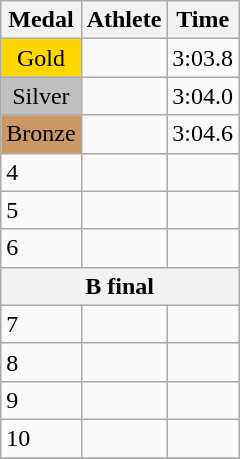<table class="wikitable">
<tr>
<th>Medal</th>
<th>Athlete</th>
<th>Time</th>
</tr>
<tr>
<td style="text-align:center;background-color:gold;">Gold</td>
<td></td>
<td>3:03.8</td>
</tr>
<tr>
<td style="text-align:center;background-color:silver;">Silver</td>
<td></td>
<td>3:04.0</td>
</tr>
<tr>
<td style="text-align:center;background-color:#CC9966;">Bronze</td>
<td></td>
<td>3:04.6</td>
</tr>
<tr>
<td>4</td>
<td></td>
<td></td>
</tr>
<tr>
<td>5</td>
<td></td>
<td></td>
</tr>
<tr>
<td>6</td>
<td></td>
<td></td>
</tr>
<tr>
<th colspan=4>B final</th>
</tr>
<tr>
<td>7</td>
<td></td>
<td></td>
</tr>
<tr>
<td>8</td>
<td></td>
<td></td>
</tr>
<tr>
<td>9</td>
<td></td>
<td></td>
</tr>
<tr>
<td>10</td>
<td></td>
<td></td>
</tr>
<tr>
</tr>
</table>
